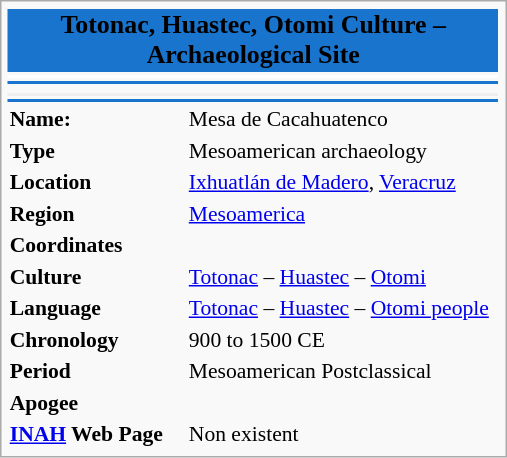<table class="infobox" style="font-size:90%; text-align:left; width:23.5em">
<tr>
<td colspan="3" bgcolor=#1874CD style="text-align: center; font-size: larger;"><span><strong> Totonac, Huastec, Otomi Culture – Archaeological Site</strong></span></td>
</tr>
<tr style="vertical-align: top; text-align: center;">
<td colspan=3 bgcolor="#FFFFFF" align="center"></td>
</tr>
<tr>
<td colspan="2" bgcolor=#1874CD></td>
</tr>
<tr>
<td colspan=2></td>
</tr>
<tr>
<td style="background:#efefef;"align="center" colspan="2"></td>
</tr>
<tr>
<td colspan="2" bgcolor=#1874CD></td>
</tr>
<tr>
<td><strong>Name:</strong></td>
<td><span> Mesa de Cacahuatenco</span></td>
</tr>
<tr>
<td><strong>Type</strong></td>
<td>Mesoamerican archaeology</td>
</tr>
<tr>
<td><strong>Location</strong></td>
<td><a href='#'>Ixhuatlán de Madero</a>, <a href='#'>Veracruz</a> <br></td>
</tr>
<tr>
<td><strong>Region</strong></td>
<td><a href='#'>Mesoamerica</a></td>
</tr>
<tr>
<td><strong>Coordinates</strong></td>
<td></td>
</tr>
<tr>
<td><strong>Culture</strong></td>
<td><a href='#'>Totonac</a> – <a href='#'>Huastec</a> – <a href='#'>Otomi</a></td>
</tr>
<tr>
<td><strong>Language</strong></td>
<td><a href='#'>Totonac</a> – <a href='#'>Huastec</a> – <a href='#'>Otomi people</a></td>
</tr>
<tr>
<td><strong>Chronology</strong></td>
<td>900 to 1500 CE</td>
</tr>
<tr>
<td><strong>Period</strong></td>
<td>Mesoamerican Postclassical</td>
</tr>
<tr>
<td><strong>Apogee</strong></td>
<td></td>
</tr>
<tr>
<td><strong><a href='#'>INAH</a> Web Page</strong></td>
<td>Non existent</td>
</tr>
</table>
